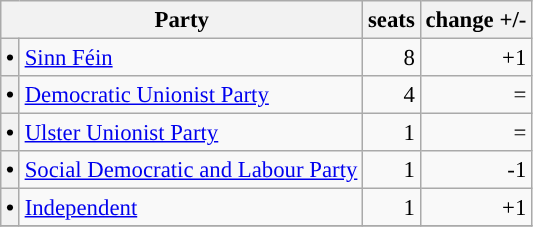<table class="wikitable" style="font-size: 95%;">
<tr>
<th colspan=2>Party</th>
<th>seats</th>
<th>change +/-</th>
</tr>
<tr>
<th style="background-color: "><span>•</span></th>
<td><a href='#'>Sinn Féin</a></td>
<td align="right">8</td>
<td align="right">+1</td>
</tr>
<tr>
<th style="background-color: "><span>•</span></th>
<td><a href='#'>Democratic Unionist Party</a></td>
<td align="right">4</td>
<td align="right">=</td>
</tr>
<tr>
<th style="background-color: "><span>•</span></th>
<td><a href='#'>Ulster Unionist Party</a></td>
<td align="right">1</td>
<td align="right">=</td>
</tr>
<tr>
<th style="background-color: "><span>•</span></th>
<td><a href='#'>Social Democratic and Labour Party</a></td>
<td align="right">1</td>
<td align="right">-1</td>
</tr>
<tr>
<th style="background-color: "><span>•</span></th>
<td><a href='#'>Independent</a></td>
<td align="right">1</td>
<td align="right">+1</td>
</tr>
<tr>
</tr>
</table>
